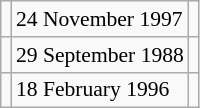<table class="wikitable floatright" style="font-size: 0.9em;">
<tr>
<td></td>
<td>24 November 1997</td>
<td></td>
</tr>
<tr>
<td></td>
<td>29 September 1988</td>
<td></td>
</tr>
<tr>
<td></td>
<td>18 February 1996</td>
<td></td>
</tr>
</table>
